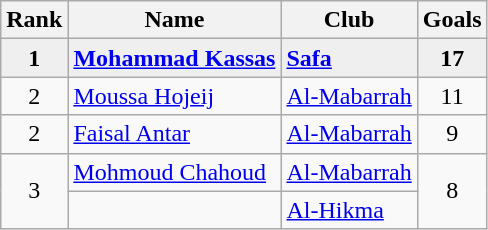<table class="wikitable" style="text-align:center">
<tr>
<th>Rank</th>
<th>Name</th>
<th>Club</th>
<th>Goals</th>
</tr>
<tr bgcolor="#EFEFEF">
<td><strong>1</strong></td>
<td align="left"> <strong><a href='#'>Mohammad Kassas</a></strong></td>
<td align="left"><strong><a href='#'>Safa</a></strong></td>
<td><strong>17</strong></td>
</tr>
<tr>
<td>2</td>
<td align="left"> <a href='#'>Moussa Hojeij</a></td>
<td align="left"><a href='#'>Al-Mabarrah</a></td>
<td>11</td>
</tr>
<tr>
<td>2</td>
<td align="left"> <a href='#'>Faisal Antar</a></td>
<td align="left"><a href='#'>Al-Mabarrah</a></td>
<td>9</td>
</tr>
<tr>
<td rowspan="2">3</td>
<td align="left"> <a href='#'>Mohmoud Chahoud</a></td>
<td align="left"><a href='#'>Al-Mabarrah</a></td>
<td rowspan="2">8</td>
</tr>
<tr>
<td align="left"> </td>
<td align="left"><a href='#'>Al-Hikma</a></td>
</tr>
</table>
